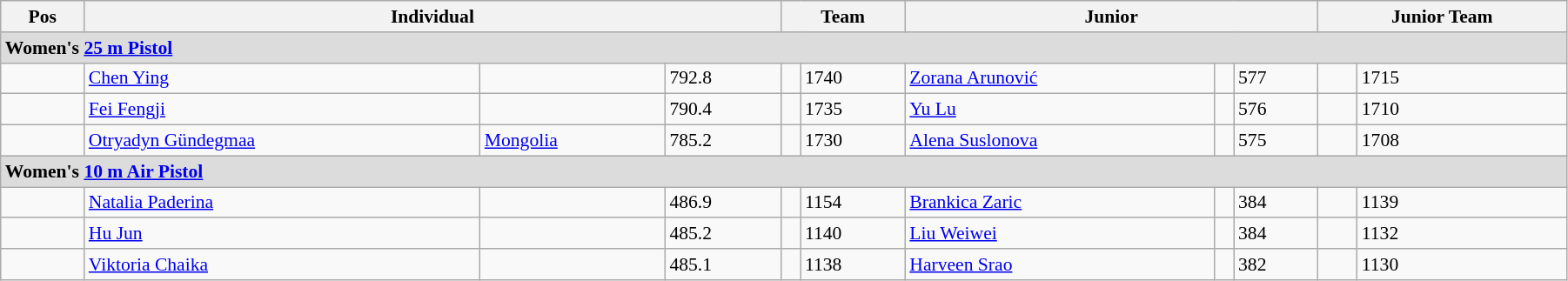<table class=wikitable style="width:95%; font-size: 90%;">
<tr>
<th>Pos</th>
<th colspan=3>Individual</th>
<th colspan=2>Team</th>
<th colspan=3>Junior</th>
<th colspan=3>Junior Team</th>
</tr>
<tr>
<td colspan=11 style="background:#dcdcdc"><strong>Women's <a href='#'>25 m Pistol</a></strong></td>
</tr>
<tr>
<td></td>
<td><a href='#'>Chen Ying</a></td>
<td></td>
<td>792.8</td>
<td></td>
<td>1740</td>
<td><a href='#'>Zorana Arunović</a></td>
<td></td>
<td>577</td>
<td></td>
<td>1715</td>
</tr>
<tr>
<td></td>
<td><a href='#'>Fei Fengji</a></td>
<td></td>
<td>790.4</td>
<td></td>
<td>1735</td>
<td><a href='#'>Yu Lu</a></td>
<td></td>
<td>576</td>
<td></td>
<td>1710</td>
</tr>
<tr>
<td></td>
<td><a href='#'>Otryadyn Gündegmaa</a></td>
<td> <a href='#'>Mongolia</a></td>
<td>785.2</td>
<td></td>
<td>1730</td>
<td><a href='#'>Alena Suslonova</a></td>
<td></td>
<td>575</td>
<td></td>
<td>1708</td>
</tr>
<tr>
<td colspan=11 style="background:#dcdcdc"><strong>Women's <a href='#'>10 m Air Pistol</a></strong></td>
</tr>
<tr>
<td></td>
<td><a href='#'>Natalia Paderina</a></td>
<td></td>
<td>486.9</td>
<td></td>
<td>1154</td>
<td><a href='#'>Brankica Zaric</a></td>
<td></td>
<td>384</td>
<td></td>
<td>1139</td>
</tr>
<tr>
<td></td>
<td><a href='#'>Hu Jun</a></td>
<td></td>
<td>485.2</td>
<td></td>
<td>1140</td>
<td><a href='#'>Liu Weiwei</a></td>
<td></td>
<td>384</td>
<td></td>
<td>1132</td>
</tr>
<tr>
<td></td>
<td><a href='#'>Viktoria Chaika</a></td>
<td></td>
<td>485.1</td>
<td></td>
<td>1138</td>
<td><a href='#'>Harveen Srao</a></td>
<td></td>
<td>382</td>
<td></td>
<td>1130</td>
</tr>
</table>
